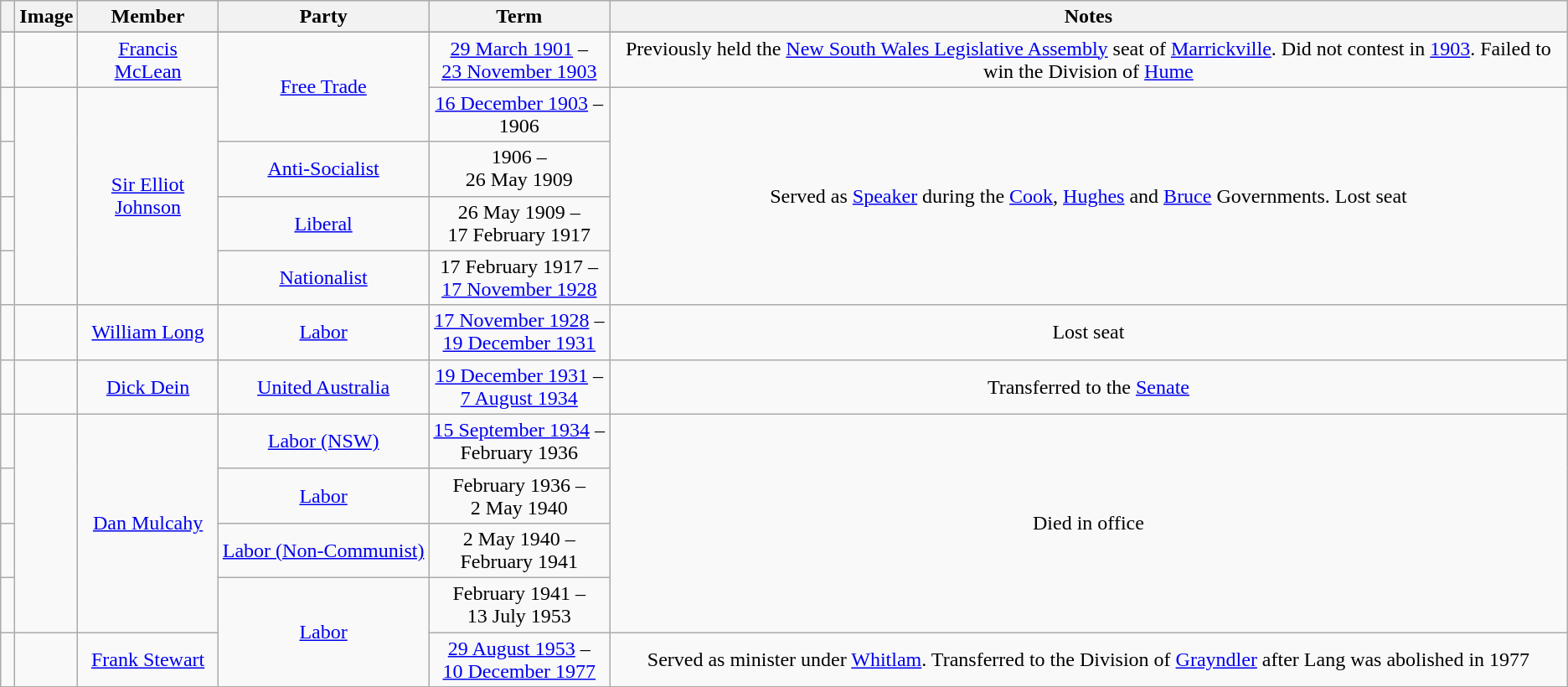<table class=wikitable style="text-align:center">
<tr>
<th></th>
<th>Image</th>
<th>Member</th>
<th>Party</th>
<th>Term</th>
<th>Notes</th>
</tr>
<tr>
</tr>
<tr>
<td> </td>
<td></td>
<td><a href='#'>Francis McLean</a><br></td>
<td rowspan="2"><a href='#'>Free Trade</a></td>
<td nowrap><a href='#'>29 March 1901</a> –<br><a href='#'>23 November 1903</a></td>
<td>Previously held the <a href='#'>New South Wales Legislative Assembly</a> seat of <a href='#'>Marrickville</a>. Did not contest in <a href='#'>1903</a>. Failed to win the Division of <a href='#'>Hume</a></td>
</tr>
<tr>
<td> </td>
<td rowspan=4></td>
<td rowspan=4><a href='#'>Sir Elliot Johnson</a><br></td>
<td nowrap><a href='#'>16 December 1903</a> –<br>1906</td>
<td rowspan=4>Served as <a href='#'>Speaker</a> during the <a href='#'>Cook</a>, <a href='#'>Hughes</a> and <a href='#'>Bruce</a> Governments. Lost seat</td>
</tr>
<tr>
<td> </td>
<td nowrap><a href='#'>Anti-Socialist</a></td>
<td nowrap>1906 –<br>26 May 1909</td>
</tr>
<tr>
<td> </td>
<td nowrap><a href='#'>Liberal</a></td>
<td nowrap>26 May 1909 –<br>17 February 1917</td>
</tr>
<tr>
<td> </td>
<td nowrap><a href='#'>Nationalist</a></td>
<td nowrap>17 February 1917 –<br><a href='#'>17 November 1928</a></td>
</tr>
<tr>
<td> </td>
<td></td>
<td><a href='#'>William Long</a><br></td>
<td><a href='#'>Labor</a></td>
<td nowrap><a href='#'>17 November 1928</a> –<br><a href='#'>19 December 1931</a></td>
<td>Lost seat</td>
</tr>
<tr>
<td> </td>
<td></td>
<td><a href='#'>Dick Dein</a><br></td>
<td><a href='#'>United Australia</a></td>
<td nowrap><a href='#'>19 December 1931</a> –<br><a href='#'>7 August 1934</a></td>
<td>Transferred to the <a href='#'>Senate</a></td>
</tr>
<tr>
<td> </td>
<td rowspan=4></td>
<td rowspan=4><a href='#'>Dan Mulcahy</a><br></td>
<td><a href='#'>Labor (NSW)</a></td>
<td nowrap><a href='#'>15 September 1934</a> –<br>February 1936</td>
<td rowspan=4>Died in office</td>
</tr>
<tr>
<td> </td>
<td nowrap><a href='#'>Labor</a></td>
<td nowrap>February 1936 –<br>2 May 1940</td>
</tr>
<tr>
<td> </td>
<td nowrap><a href='#'>Labor (Non-Communist)</a></td>
<td nowrap>2 May 1940 –<br>February 1941</td>
</tr>
<tr>
<td> </td>
<td rowspan="2"><a href='#'>Labor</a></td>
<td nowrap>February 1941 –<br>13 July 1953</td>
</tr>
<tr>
<td> </td>
<td></td>
<td><a href='#'>Frank Stewart</a><br></td>
<td nowrap><a href='#'>29 August 1953</a> –<br><a href='#'>10 December 1977</a></td>
<td>Served as minister under <a href='#'>Whitlam</a>. Transferred to the Division of <a href='#'>Grayndler</a> after Lang was abolished in 1977</td>
</tr>
</table>
